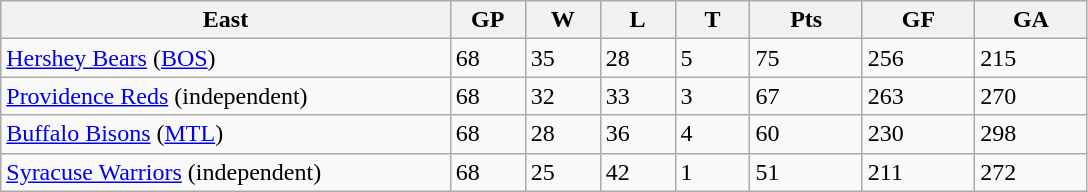<table class="wikitable">
<tr>
<th bgcolor="#DDDDFF" width="30%">East</th>
<th bgcolor="#DDDDFF" width="5%">GP</th>
<th bgcolor="#DDDDFF" width="5%">W</th>
<th bgcolor="#DDDDFF" width="5%">L</th>
<th bgcolor="#DDDDFF" width="5%">T</th>
<th bgcolor="#DDDDFF" width="7.5%">Pts</th>
<th bgcolor="#DDDDFF" width="7.5%">GF</th>
<th bgcolor="#DDDDFF" width="7.5%">GA</th>
</tr>
<tr>
<td><a href='#'>Hershey Bears</a> (<a href='#'>BOS</a>)</td>
<td>68</td>
<td>35</td>
<td>28</td>
<td>5</td>
<td>75</td>
<td>256</td>
<td>215</td>
</tr>
<tr>
<td><a href='#'>Providence Reds</a> (independent)</td>
<td>68</td>
<td>32</td>
<td>33</td>
<td>3</td>
<td>67</td>
<td>263</td>
<td>270</td>
</tr>
<tr>
<td><a href='#'>Buffalo Bisons</a> (<a href='#'>MTL</a>)</td>
<td>68</td>
<td>28</td>
<td>36</td>
<td>4</td>
<td>60</td>
<td>230</td>
<td>298</td>
</tr>
<tr>
<td><a href='#'>Syracuse Warriors</a> (independent)</td>
<td>68</td>
<td>25</td>
<td>42</td>
<td>1</td>
<td>51</td>
<td>211</td>
<td>272</td>
</tr>
</table>
